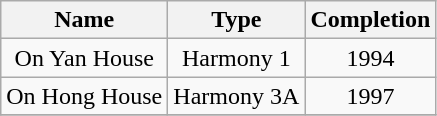<table class="wikitable" style="text-align: center">
<tr>
<th>Name </th>
<th>Type</th>
<th>Completion</th>
</tr>
<tr>
<td>On Yan House</td>
<td>Harmony 1</td>
<td rowspan="1">1994</td>
</tr>
<tr>
<td>On Hong House</td>
<td>Harmony 3A</td>
<td rowspan="1">1997</td>
</tr>
<tr>
</tr>
</table>
